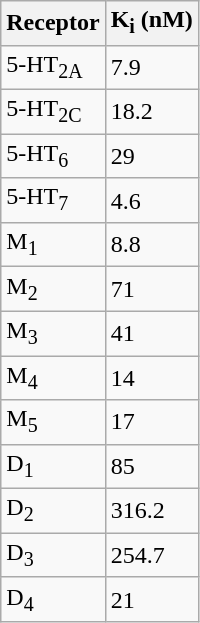<table class = wikitable>
<tr>
<th>Receptor</th>
<th>K<sub>i</sub> (nM)</th>
</tr>
<tr>
<td>5-HT<sub>2A</sub></td>
<td>7.9</td>
</tr>
<tr>
<td>5-HT<sub>2C</sub></td>
<td>18.2</td>
</tr>
<tr>
<td>5-HT<sub>6</sub></td>
<td>29</td>
</tr>
<tr>
<td>5-HT<sub>7</sub></td>
<td>4.6</td>
</tr>
<tr>
<td>M<sub>1</sub></td>
<td>8.8</td>
</tr>
<tr>
<td>M<sub>2</sub></td>
<td>71</td>
</tr>
<tr>
<td>M<sub>3</sub></td>
<td>41</td>
</tr>
<tr>
<td>M<sub>4</sub></td>
<td>14</td>
</tr>
<tr>
<td>M<sub>5</sub></td>
<td>17</td>
</tr>
<tr>
<td>D<sub>1</sub></td>
<td>85</td>
</tr>
<tr>
<td>D<sub>2</sub></td>
<td>316.2</td>
</tr>
<tr>
<td>D<sub>3</sub></td>
<td>254.7</td>
</tr>
<tr>
<td>D<sub>4</sub></td>
<td>21</td>
</tr>
</table>
